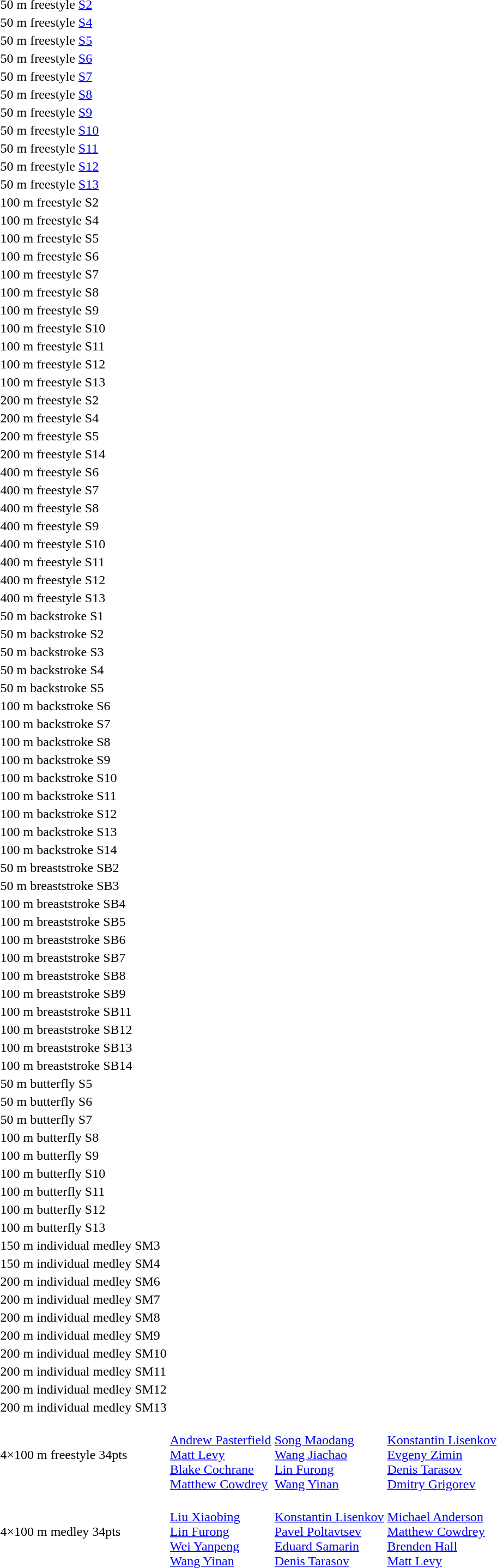<table>
<tr>
<td>50 m freestyle <a href='#'>S2</a><br></td>
<td></td>
<td></td>
<td></td>
</tr>
<tr>
<td>50 m freestyle <a href='#'>S4</a><br></td>
<td></td>
<td></td>
<td></td>
</tr>
<tr>
<td>50 m freestyle <a href='#'>S5</a><br></td>
<td></td>
<td></td>
<td></td>
</tr>
<tr>
<td>50 m freestyle <a href='#'>S6</a><br></td>
<td></td>
<td></td>
<td></td>
</tr>
<tr>
<td>50 m freestyle <a href='#'>S7</a><br></td>
<td></td>
<td></td>
<td></td>
</tr>
<tr>
<td>50 m freestyle <a href='#'>S8</a><br></td>
<td></td>
<td></td>
<td></td>
</tr>
<tr>
<td>50 m freestyle <a href='#'>S9</a><br></td>
<td></td>
<td></td>
<td></td>
</tr>
<tr>
<td>50 m freestyle <a href='#'>S10</a><br></td>
<td></td>
<td></td>
<td></td>
</tr>
<tr>
<td>50 m freestyle <a href='#'>S11</a><br></td>
<td></td>
<td></td>
<td></td>
</tr>
<tr>
<td>50 m freestyle <a href='#'>S12</a><br></td>
<td></td>
<td></td>
<td></td>
</tr>
<tr>
<td>50 m freestyle <a href='#'>S13</a><br></td>
<td></td>
<td></td>
<td></td>
</tr>
<tr>
<td>100 m freestyle S2<br></td>
<td></td>
<td></td>
<td></td>
</tr>
<tr>
<td>100 m freestyle S4<br></td>
<td></td>
<td></td>
<td></td>
</tr>
<tr>
<td>100 m freestyle S5<br></td>
<td></td>
<td></td>
<td></td>
</tr>
<tr>
<td>100 m freestyle S6<br></td>
<td></td>
<td></td>
<td></td>
</tr>
<tr>
<td>100 m freestyle S7<br></td>
<td></td>
<td></td>
<td></td>
</tr>
<tr>
<td>100 m freestyle S8<br></td>
<td></td>
<td></td>
<td></td>
</tr>
<tr>
<td>100 m freestyle S9<br></td>
<td></td>
<td></td>
<td></td>
</tr>
<tr>
<td>100 m freestyle S10<br></td>
<td></td>
<td></td>
<td></td>
</tr>
<tr>
<td>100 m freestyle S11<br></td>
<td></td>
<td></td>
<td></td>
</tr>
<tr>
<td>100 m freestyle S12<br></td>
<td></td>
<td></td>
<td></td>
</tr>
<tr>
<td>100 m freestyle S13<br></td>
<td></td>
<td></td>
<td></td>
</tr>
<tr>
<td>200 m freestyle S2<br></td>
<td></td>
<td></td>
<td></td>
</tr>
<tr>
<td>200 m freestyle S4<br></td>
<td></td>
<td></td>
<td></td>
</tr>
<tr>
<td>200 m freestyle S5<br></td>
<td></td>
<td></td>
<td></td>
</tr>
<tr>
<td>200 m freestyle S14<br></td>
<td></td>
<td></td>
<td></td>
</tr>
<tr>
<td>400 m freestyle S6<br></td>
<td></td>
<td></td>
<td></td>
</tr>
<tr>
<td>400 m freestyle S7<br></td>
<td></td>
<td></td>
<td></td>
</tr>
<tr>
<td>400 m freestyle S8<br></td>
<td></td>
<td></td>
<td></td>
</tr>
<tr>
<td>400 m freestyle S9<br></td>
<td></td>
<td></td>
<td></td>
</tr>
<tr>
<td>400 m freestyle S10<br></td>
<td></td>
<td></td>
<td></td>
</tr>
<tr>
<td>400 m freestyle S11<br></td>
<td></td>
<td></td>
<td></td>
</tr>
<tr>
<td>400 m freestyle S12<br></td>
<td></td>
<td></td>
<td></td>
</tr>
<tr>
<td>400 m freestyle S13<br></td>
<td></td>
<td></td>
<td></td>
</tr>
<tr>
<td>50 m backstroke S1<br></td>
<td></td>
<td></td>
<td></td>
</tr>
<tr>
<td>50 m backstroke S2<br></td>
<td></td>
<td></td>
<td></td>
</tr>
<tr>
<td>50 m backstroke S3<br></td>
<td></td>
<td></td>
<td></td>
</tr>
<tr>
<td>50 m backstroke S4<br></td>
<td></td>
<td></td>
<td></td>
</tr>
<tr>
<td>50 m backstroke S5<br></td>
<td></td>
<td></td>
<td></td>
</tr>
<tr>
<td>100 m backstroke S6<br></td>
<td></td>
<td></td>
<td></td>
</tr>
<tr>
<td>100 m backstroke S7<br></td>
<td></td>
<td></td>
<td></td>
</tr>
<tr>
<td>100 m backstroke S8<br></td>
<td></td>
<td></td>
<td></td>
</tr>
<tr>
<td>100 m backstroke S9<br></td>
<td></td>
<td></td>
<td></td>
</tr>
<tr>
<td>100 m backstroke S10<br></td>
<td></td>
<td></td>
<td></td>
</tr>
<tr>
<td>100 m backstroke S11<br></td>
<td></td>
<td></td>
<td></td>
</tr>
<tr>
<td>100 m backstroke S12<br></td>
<td></td>
<td></td>
<td></td>
</tr>
<tr>
<td>100 m backstroke S13<br></td>
<td></td>
<td></td>
<td></td>
</tr>
<tr>
<td>100 m backstroke S14<br></td>
<td></td>
<td></td>
<td></td>
</tr>
<tr>
<td>50 m breaststroke SB2<br></td>
<td></td>
<td></td>
<td></td>
</tr>
<tr>
<td>50 m breaststroke SB3<br></td>
<td></td>
<td></td>
<td></td>
</tr>
<tr>
<td>100 m breaststroke SB4<br></td>
<td></td>
<td></td>
<td></td>
</tr>
<tr>
<td>100 m breaststroke SB5<br></td>
<td></td>
<td></td>
<td></td>
</tr>
<tr>
<td>100 m breaststroke SB6<br></td>
<td></td>
<td></td>
<td></td>
</tr>
<tr>
<td>100 m breaststroke SB7<br></td>
<td></td>
<td></td>
<td></td>
</tr>
<tr>
<td>100 m breaststroke SB8<br></td>
<td></td>
<td></td>
<td></td>
</tr>
<tr>
<td>100 m breaststroke SB9<br></td>
<td></td>
<td></td>
<td></td>
</tr>
<tr>
<td>100 m breaststroke SB11<br></td>
<td></td>
<td></td>
<td></td>
</tr>
<tr>
<td>100 m breaststroke SB12<br></td>
<td></td>
<td></td>
<td></td>
</tr>
<tr>
<td>100 m breaststroke SB13<br></td>
<td></td>
<td></td>
<td></td>
</tr>
<tr>
<td>100 m breaststroke SB14<br></td>
<td></td>
<td></td>
<td></td>
</tr>
<tr>
<td>50 m butterfly S5<br></td>
<td></td>
<td></td>
<td></td>
</tr>
<tr>
<td>50 m butterfly S6<br></td>
<td></td>
<td></td>
<td></td>
</tr>
<tr>
<td>50 m butterfly S7<br></td>
<td></td>
<td></td>
<td></td>
</tr>
<tr>
<td>100 m butterfly S8<br></td>
<td></td>
<td></td>
<td></td>
</tr>
<tr>
<td>100 m butterfly S9<br></td>
<td></td>
<td></td>
<td></td>
</tr>
<tr>
<td>100 m butterfly S10<br></td>
<td></td>
<td></td>
<td></td>
</tr>
<tr>
<td>100 m butterfly S11<br></td>
<td></td>
<td></td>
<td></td>
</tr>
<tr>
<td>100 m butterfly S12<br></td>
<td></td>
<td></td>
<td></td>
</tr>
<tr>
<td>100 m butterfly S13<br></td>
<td></td>
<td></td>
<td></td>
</tr>
<tr>
<td>150 m individual medley SM3<br></td>
<td></td>
<td></td>
<td></td>
</tr>
<tr>
<td>150 m individual medley SM4<br></td>
<td></td>
<td></td>
<td></td>
</tr>
<tr>
<td>200 m individual medley SM6<br></td>
<td></td>
<td></td>
<td></td>
</tr>
<tr>
<td>200 m individual medley SM7<br></td>
<td></td>
<td></td>
<td></td>
</tr>
<tr>
<td>200 m individual medley SM8<br></td>
<td></td>
<td></td>
<td></td>
</tr>
<tr>
<td>200 m individual medley SM9<br></td>
<td></td>
<td></td>
<td></td>
</tr>
<tr>
<td>200 m individual medley SM10<br></td>
<td></td>
<td></td>
<td></td>
</tr>
<tr>
<td>200 m individual medley SM11<br></td>
<td></td>
<td></td>
<td></td>
</tr>
<tr>
<td>200 m individual medley SM12<br></td>
<td></td>
<td></td>
<td></td>
</tr>
<tr>
<td>200 m individual medley SM13<br></td>
<td></td>
<td></td>
<td></td>
</tr>
<tr>
<td>4×100 m freestyle 34pts<br></td>
<td><br><a href='#'>Andrew Pasterfield</a><br><a href='#'>Matt Levy</a><br><a href='#'>Blake Cochrane</a><br><a href='#'>Matthew Cowdrey</a></td>
<td><br><a href='#'>Song Maodang</a><br><a href='#'>Wang Jiachao</a><br><a href='#'>Lin Furong</a><br><a href='#'>Wang Yinan</a></td>
<td><br><a href='#'>Konstantin Lisenkov</a><br><a href='#'>Evgeny Zimin</a><br><a href='#'>Denis Tarasov</a><br><a href='#'>Dmitry Grigorev</a></td>
</tr>
<tr>
<td>4×100 m medley 34pts<br></td>
<td><br><a href='#'>Liu Xiaobing</a><br><a href='#'>Lin Furong</a><br><a href='#'>Wei Yanpeng</a><br><a href='#'>Wang Yinan</a></td>
<td><br><a href='#'>Konstantin Lisenkov</a><br><a href='#'>Pavel Poltavtsev</a><br><a href='#'>Eduard Samarin</a><br><a href='#'>Denis Tarasov</a></td>
<td><br><a href='#'>Michael Anderson</a><br><a href='#'>Matthew Cowdrey</a><br><a href='#'>Brenden Hall</a><br><a href='#'>Matt Levy</a></td>
</tr>
</table>
